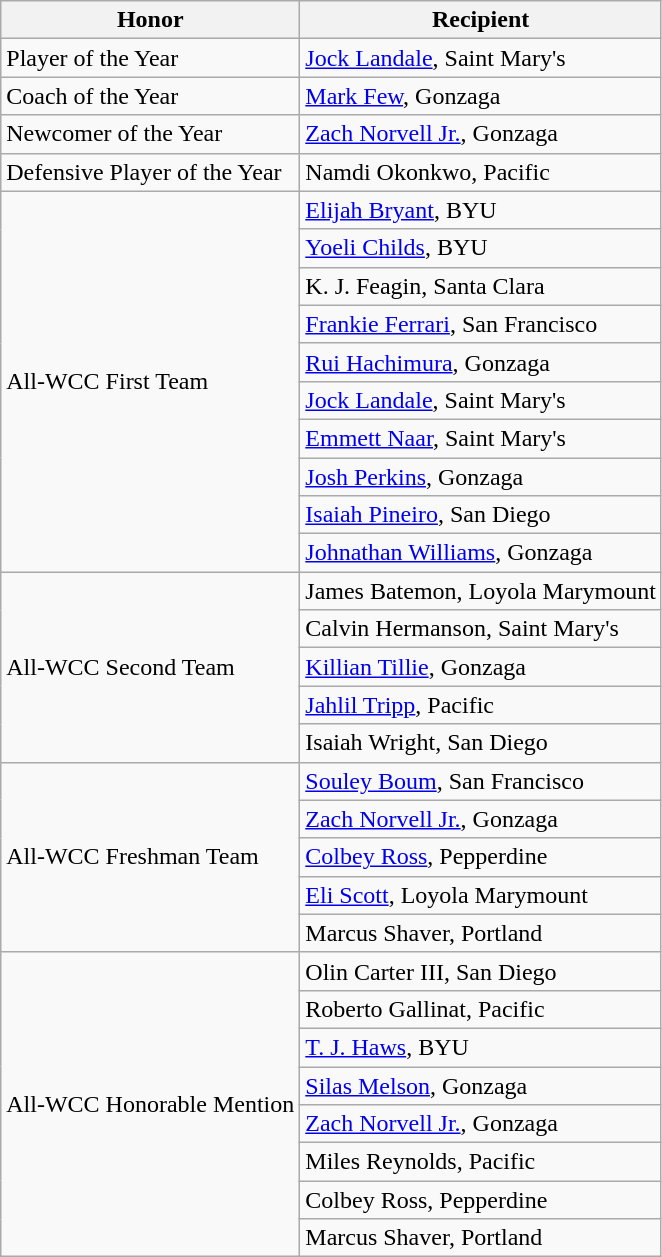<table class="wikitable" border="1">
<tr>
<th>Honor</th>
<th>Recipient</th>
</tr>
<tr>
<td>Player of the Year</td>
<td><a href='#'>Jock Landale</a>, Saint Mary's</td>
</tr>
<tr>
<td>Coach of the Year</td>
<td><a href='#'>Mark Few</a>, Gonzaga</td>
</tr>
<tr>
<td>Newcomer of the Year</td>
<td><a href='#'>Zach Norvell Jr.</a>, Gonzaga</td>
</tr>
<tr>
<td>Defensive Player of the Year</td>
<td>Namdi Okonkwo, Pacific</td>
</tr>
<tr>
<td rowspan=10 valign=middle>All-WCC First Team</td>
<td><a href='#'>Elijah Bryant</a>, BYU</td>
</tr>
<tr>
<td><a href='#'>Yoeli Childs</a>, BYU</td>
</tr>
<tr>
<td>K. J. Feagin, Santa Clara</td>
</tr>
<tr>
<td><a href='#'>Frankie Ferrari</a>, San Francisco</td>
</tr>
<tr>
<td><a href='#'>Rui Hachimura</a>, Gonzaga</td>
</tr>
<tr>
<td><a href='#'>Jock Landale</a>, Saint Mary's</td>
</tr>
<tr>
<td><a href='#'>Emmett Naar</a>, Saint Mary's</td>
</tr>
<tr>
<td><a href='#'>Josh Perkins</a>, Gonzaga</td>
</tr>
<tr>
<td><a href='#'>Isaiah Pineiro</a>, San Diego</td>
</tr>
<tr>
<td><a href='#'>Johnathan Williams</a>, Gonzaga</td>
</tr>
<tr>
<td rowspan=5 valign=middle>All-WCC Second Team</td>
<td>James Batemon, Loyola Marymount</td>
</tr>
<tr>
<td>Calvin Hermanson, Saint Mary's</td>
</tr>
<tr>
<td><a href='#'>Killian Tillie</a>, Gonzaga</td>
</tr>
<tr>
<td><a href='#'>Jahlil Tripp</a>, Pacific</td>
</tr>
<tr>
<td>Isaiah Wright, San Diego</td>
</tr>
<tr>
<td rowspan=5 valign=middle>All-WCC Freshman Team</td>
<td><a href='#'>Souley Boum</a>, San Francisco</td>
</tr>
<tr>
<td><a href='#'>Zach Norvell Jr.</a>, Gonzaga</td>
</tr>
<tr>
<td><a href='#'>Colbey Ross</a>, Pepperdine</td>
</tr>
<tr>
<td><a href='#'>Eli Scott</a>, Loyola Marymount</td>
</tr>
<tr>
<td>Marcus Shaver, Portland</td>
</tr>
<tr>
<td rowspan=10 valign=middle>All-WCC Honorable Mention</td>
<td>Olin Carter III, San Diego</td>
</tr>
<tr>
<td>Roberto Gallinat, Pacific</td>
</tr>
<tr>
<td><a href='#'>T. J. Haws</a>, BYU</td>
</tr>
<tr>
<td><a href='#'>Silas Melson</a>, Gonzaga</td>
</tr>
<tr>
<td><a href='#'>Zach Norvell Jr.</a>, Gonzaga</td>
</tr>
<tr>
<td>Miles Reynolds, Pacific</td>
</tr>
<tr>
<td>Colbey Ross, Pepperdine</td>
</tr>
<tr>
<td>Marcus Shaver, Portland</td>
</tr>
</table>
